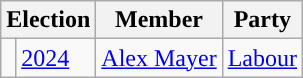<table class="wikitable">
<tr>
<th colspan="2">Election</th>
<th>Member</th>
<th>Party</th>
</tr>
<tr>
<td style="color:inherit;background-color: "></td>
<td><a href='#'>2024</a></td>
<td><a href='#'>Alex Mayer</a></td>
<td><a href='#'>Labour</a></td>
</tr>
</table>
